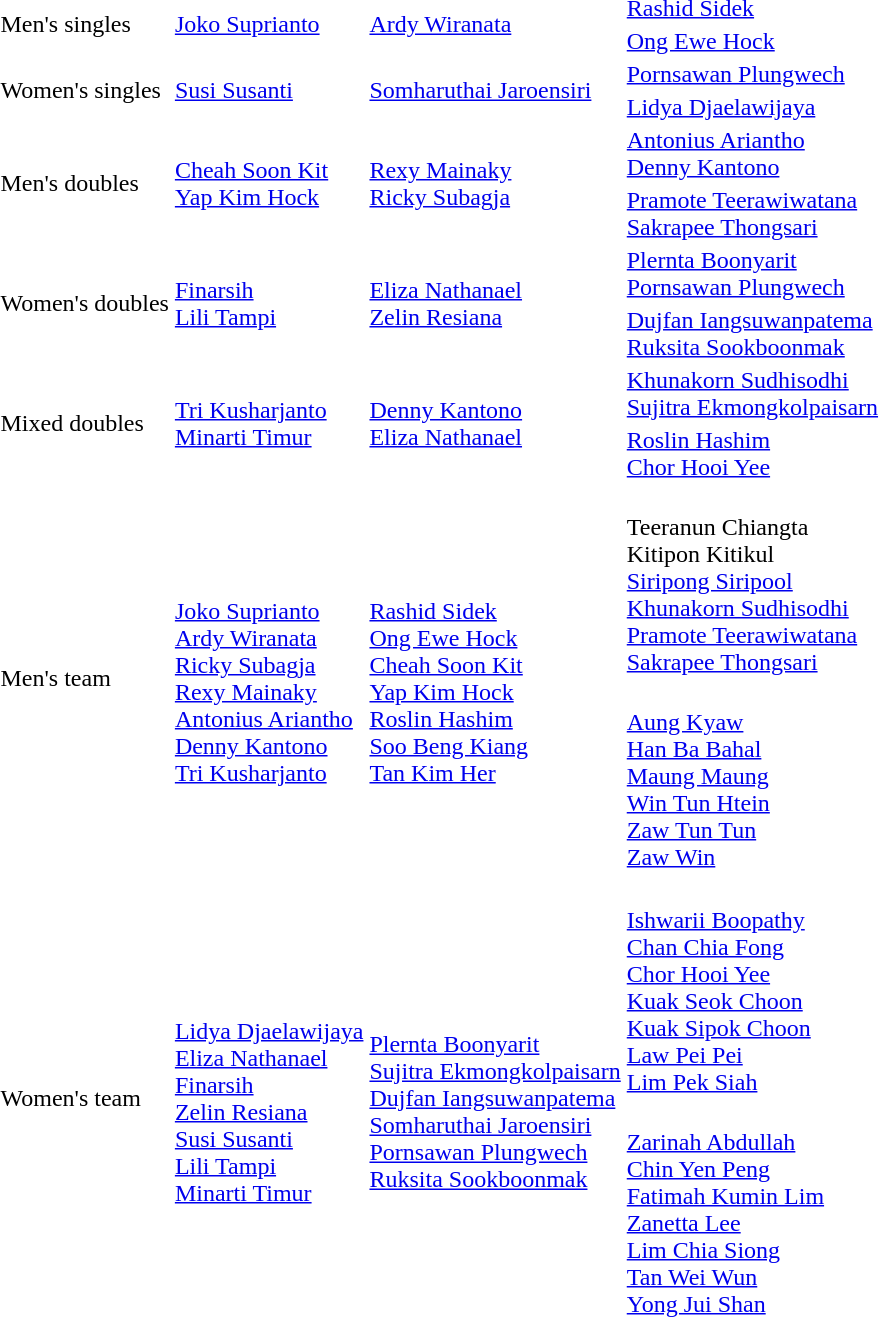<table>
<tr>
<td rowspan="2">Men's singles</td>
<td rowspan="2"> <a href='#'>Joko Suprianto</a></td>
<td rowspan="2"> <a href='#'>Ardy Wiranata</a></td>
<td> <a href='#'>Rashid Sidek</a></td>
</tr>
<tr>
<td> <a href='#'>Ong Ewe Hock</a></td>
</tr>
<tr>
<td rowspan="2">Women's singles</td>
<td rowspan="2"> <a href='#'>Susi Susanti</a></td>
<td rowspan="2"> <a href='#'>Somharuthai Jaroensiri</a></td>
<td> <a href='#'>Pornsawan Plungwech</a></td>
</tr>
<tr>
<td> <a href='#'>Lidya Djaelawijaya</a></td>
</tr>
<tr>
<td rowspan="2">Men's doubles</td>
<td rowspan="2"> <a href='#'>Cheah Soon Kit</a> <br>  <a href='#'>Yap Kim Hock</a></td>
<td rowspan="2"> <a href='#'>Rexy Mainaky</a> <br>  <a href='#'>Ricky Subagja</a></td>
<td> <a href='#'>Antonius Ariantho</a> <br>  <a href='#'>Denny Kantono</a></td>
</tr>
<tr>
<td> <a href='#'>Pramote Teerawiwatana</a> <br>  <a href='#'>Sakrapee Thongsari</a></td>
</tr>
<tr>
<td rowspan="2">Women's doubles</td>
<td rowspan="2"> <a href='#'>Finarsih</a> <br>  <a href='#'>Lili Tampi</a></td>
<td rowspan="2"> <a href='#'>Eliza Nathanael</a> <br>  <a href='#'>Zelin Resiana</a></td>
<td> <a href='#'>Plernta Boonyarit</a> <br>  <a href='#'>Pornsawan Plungwech</a></td>
</tr>
<tr>
<td> <a href='#'>Dujfan Iangsuwanpatema</a> <br>  <a href='#'>Ruksita Sookboonmak</a></td>
</tr>
<tr>
<td rowspan="2">Mixed doubles</td>
<td rowspan="2"> <a href='#'>Tri Kusharjanto</a><br>  <a href='#'>Minarti Timur</a></td>
<td rowspan="2"> <a href='#'>Denny Kantono</a><br>  <a href='#'>Eliza Nathanael</a></td>
<td> <a href='#'>Khunakorn Sudhisodhi</a> <br>  <a href='#'>Sujitra Ekmongkolpaisarn</a></td>
</tr>
<tr>
<td> <a href='#'>Roslin Hashim</a> <br>  <a href='#'>Chor Hooi Yee</a></td>
</tr>
<tr>
<td rowspan="2">Men's team</td>
<td rowspan="2"> <br><a href='#'>Joko Suprianto</a><br><a href='#'>Ardy Wiranata</a><br><a href='#'>Ricky Subagja</a><br><a href='#'>Rexy Mainaky</a><br><a href='#'>Antonius Ariantho</a><br><a href='#'>Denny Kantono</a><br><a href='#'>Tri Kusharjanto</a></td>
<td rowspan="2"> <br><a href='#'>Rashid Sidek</a><br><a href='#'>Ong Ewe Hock</a><br><a href='#'>Cheah Soon Kit</a><br><a href='#'>Yap Kim Hock</a><br><a href='#'>Roslin Hashim</a><br><a href='#'>Soo Beng Kiang</a><br><a href='#'>Tan Kim Her</a></td>
<td> <br>Teeranun Chiangta<br>Kitipon Kitikul<br><a href='#'>Siripong Siripool</a><br><a href='#'>Khunakorn Sudhisodhi</a><br><a href='#'>Pramote Teerawiwatana</a><br><a href='#'>Sakrapee Thongsari</a></td>
</tr>
<tr>
<td> <br><a href='#'>Aung Kyaw</a><br><a href='#'>Han Ba Bahal</a><br><a href='#'>Maung Maung</a><br><a href='#'>Win Tun Htein</a><br><a href='#'>Zaw Tun Tun</a><br><a href='#'>Zaw Win</a></td>
</tr>
<tr>
</tr>
<tr>
<td rowspan="2">Women's team</td>
<td rowspan="2"> <br><a href='#'>Lidya Djaelawijaya</a><br><a href='#'>Eliza Nathanael</a><br><a href='#'>Finarsih</a><br><a href='#'>Zelin Resiana</a><br><a href='#'>Susi Susanti</a><br><a href='#'>Lili Tampi</a><br><a href='#'>Minarti Timur</a></td>
<td rowspan="2"> <br><a href='#'>Plernta Boonyarit</a><br><a href='#'>Sujitra Ekmongkolpaisarn</a><br><a href='#'>Dujfan Iangsuwanpatema</a><br><a href='#'>Somharuthai Jaroensiri</a><br><a href='#'>Pornsawan Plungwech</a><br><a href='#'>Ruksita Sookboonmak</a></td>
<td> <br><a href='#'>Ishwarii Boopathy</a><br><a href='#'>Chan Chia Fong</a><br><a href='#'>Chor Hooi Yee</a><br><a href='#'>Kuak Seok Choon</a><br><a href='#'>Kuak Sipok Choon</a><br><a href='#'>Law Pei Pei</a><br><a href='#'>Lim Pek Siah</a></td>
</tr>
<tr>
<td> <br><a href='#'>Zarinah Abdullah</a><br><a href='#'>Chin Yen Peng</a><br><a href='#'>Fatimah Kumin Lim</a><br><a href='#'>Zanetta Lee</a><br><a href='#'>Lim Chia Siong</a><br><a href='#'>Tan Wei Wun</a><br><a href='#'>Yong Jui Shan</a></td>
</tr>
<tr>
</tr>
</table>
